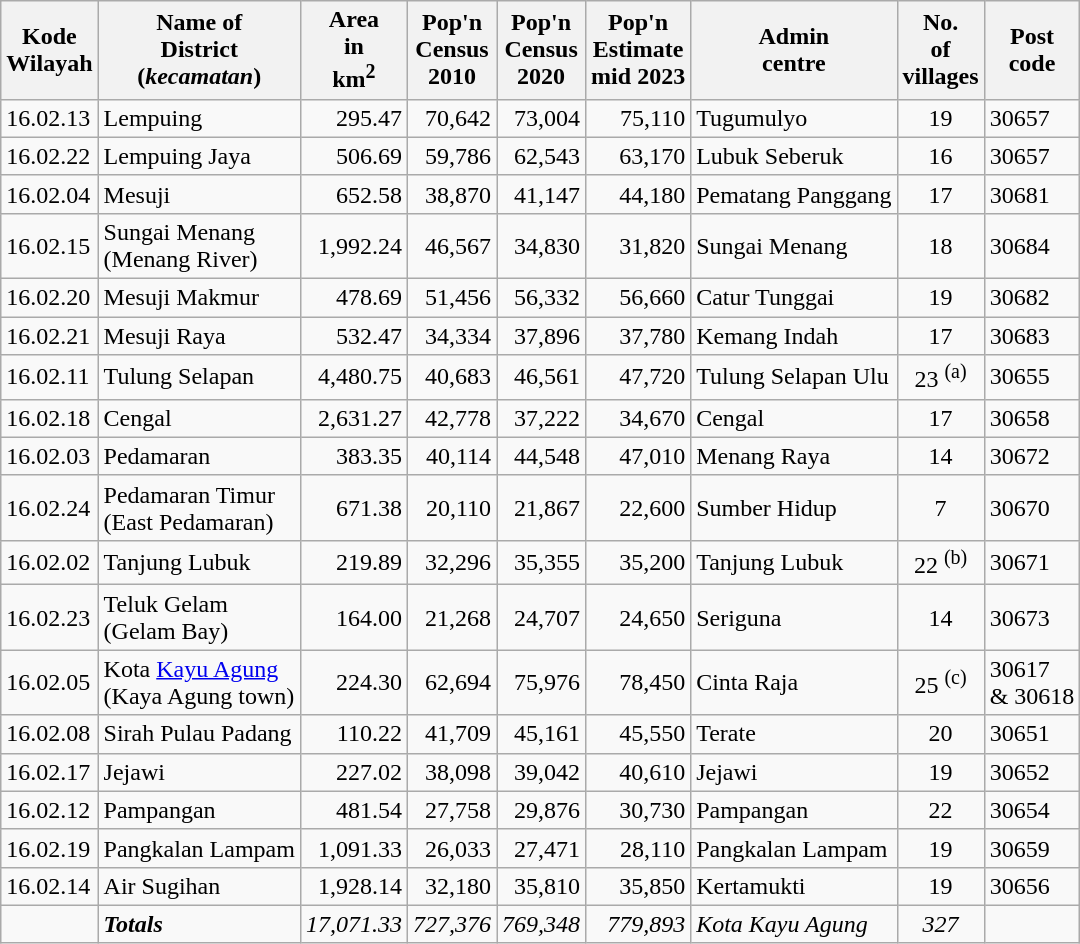<table class="sortable wikitable">
<tr>
<th>Kode <br>Wilayah</th>
<th>Name of<br>District<br>(<em>kecamatan</em>)</th>
<th>Area <br>in <br>km<sup>2</sup></th>
<th>Pop'n<br>Census<br>2010</th>
<th>Pop'n<br>Census<br>2020</th>
<th>Pop'n<br>Estimate<br>mid 2023</th>
<th>Admin <br> centre</th>
<th>No.<br>of<br>villages</th>
<th>Post<br>code</th>
</tr>
<tr>
<td>16.02.13</td>
<td>Lempuing</td>
<td align="right">295.47</td>
<td align="right">70,642</td>
<td align="right">73,004</td>
<td align="right">75,110</td>
<td>Tugumulyo</td>
<td align="center">19</td>
<td>30657</td>
</tr>
<tr>
<td>16.02.22</td>
<td>Lempuing Jaya</td>
<td align="right">506.69</td>
<td align="right">59,786</td>
<td align="right">62,543</td>
<td align="right">63,170</td>
<td>Lubuk Seberuk</td>
<td align="center">16</td>
<td>30657</td>
</tr>
<tr>
<td>16.02.04</td>
<td>Mesuji</td>
<td align="right">652.58</td>
<td align="right">38,870</td>
<td align="right">41,147</td>
<td align="right">44,180</td>
<td>Pematang Panggang</td>
<td align="center">17</td>
<td>30681</td>
</tr>
<tr>
<td>16.02.15</td>
<td>Sungai Menang <br>(Menang River)</td>
<td align="right">1,992.24</td>
<td align="right">46,567</td>
<td align="right">34,830</td>
<td align="right">31,820</td>
<td>Sungai Menang</td>
<td align="center">18</td>
<td>30684</td>
</tr>
<tr>
<td>16.02.20</td>
<td>Mesuji Makmur</td>
<td align="right">478.69</td>
<td align="right">51,456</td>
<td align="right">56,332</td>
<td align="right">56,660</td>
<td>Catur Tunggai</td>
<td align="center">19</td>
<td>30682</td>
</tr>
<tr>
<td>16.02.21</td>
<td>Mesuji Raya</td>
<td align="right">532.47</td>
<td align="right">34,334</td>
<td align="right">37,896</td>
<td align="right">37,780</td>
<td>Kemang Indah</td>
<td align="center">17</td>
<td>30683</td>
</tr>
<tr>
<td>16.02.11</td>
<td>Tulung Selapan</td>
<td align="right">4,480.75</td>
<td align="right">40,683</td>
<td align="right">46,561</td>
<td align="right">47,720</td>
<td>Tulung Selapan Ulu</td>
<td align="center">23 <sup>(a)</sup></td>
<td>30655</td>
</tr>
<tr>
<td>16.02.18</td>
<td>Cengal</td>
<td align="right">2,631.27</td>
<td align="right">42,778</td>
<td align="right">37,222</td>
<td align="right">34,670</td>
<td>Cengal</td>
<td align="center">17</td>
<td>30658</td>
</tr>
<tr>
<td>16.02.03</td>
<td>Pedamaran</td>
<td align="right">383.35</td>
<td align="right">40,114</td>
<td align="right">44,548</td>
<td align="right">47,010</td>
<td>Menang Raya</td>
<td align="center">14</td>
<td>30672</td>
</tr>
<tr>
<td>16.02.24</td>
<td>Pedamaran Timur <br>(East Pedamaran)</td>
<td align="right">671.38</td>
<td align="right">20,110</td>
<td align="right">21,867</td>
<td align="right">22,600</td>
<td>Sumber Hidup</td>
<td align="center">7</td>
<td>30670</td>
</tr>
<tr>
<td>16.02.02</td>
<td>Tanjung Lubuk</td>
<td align="right">219.89</td>
<td align="right">32,296</td>
<td align="right">35,355</td>
<td align="right">35,200</td>
<td>Tanjung Lubuk</td>
<td align="center">22 <sup>(b)</sup></td>
<td>30671</td>
</tr>
<tr>
<td>16.02.23</td>
<td>Teluk Gelam <br> (Gelam Bay)</td>
<td align="right">164.00</td>
<td align="right">21,268</td>
<td align="right">24,707</td>
<td align="right">24,650</td>
<td>Seriguna</td>
<td align="center">14</td>
<td>30673</td>
</tr>
<tr>
<td>16.02.05</td>
<td>Kota <a href='#'>Kayu Agung</a> <br>(Kaya Agung town)</td>
<td align="right">224.30</td>
<td align="right">62,694</td>
<td align="right">75,976</td>
<td align="right">78,450</td>
<td>Cinta Raja</td>
<td align="center">25 <sup>(c)</sup></td>
<td>30617 <br>& 30618</td>
</tr>
<tr>
<td>16.02.08</td>
<td>Sirah Pulau Padang</td>
<td align="right">110.22</td>
<td align="right">41,709</td>
<td align="right">45,161</td>
<td align="right">45,550</td>
<td>Terate</td>
<td align="center">20</td>
<td>30651</td>
</tr>
<tr>
<td>16.02.17</td>
<td>Jejawi</td>
<td align="right">227.02</td>
<td align="right">38,098</td>
<td align="right">39,042</td>
<td align="right">40,610</td>
<td>Jejawi</td>
<td align="center">19</td>
<td>30652</td>
</tr>
<tr>
<td>16.02.12</td>
<td>Pampangan</td>
<td align="right">481.54</td>
<td align="right">27,758</td>
<td align="right">29,876</td>
<td align="right">30,730</td>
<td>Pampangan</td>
<td align="center">22</td>
<td>30654</td>
</tr>
<tr>
<td>16.02.19</td>
<td>Pangkalan Lampam</td>
<td align="right">1,091.33</td>
<td align="right">26,033</td>
<td align="right">27,471</td>
<td align="right">28,110</td>
<td>Pangkalan Lampam</td>
<td align="center">19</td>
<td>30659</td>
</tr>
<tr>
<td>16.02.14</td>
<td>Air Sugihan</td>
<td align="right">1,928.14</td>
<td align="right">32,180</td>
<td align="right">35,810</td>
<td align="right">35,850</td>
<td>Kertamukti</td>
<td align="center">19</td>
<td>30656</td>
</tr>
<tr>
<td></td>
<td><strong><em>Totals</em></strong></td>
<td align="right"><em>17,071.33</em></td>
<td align="right"><em>727,376</em></td>
<td align="right"><em>769,348</em></td>
<td align="right"><em>779,893</em></td>
<td><em>Kota Kayu Agung</em></td>
<td align="center"><em>327</em></td>
<td></td>
</tr>
</table>
